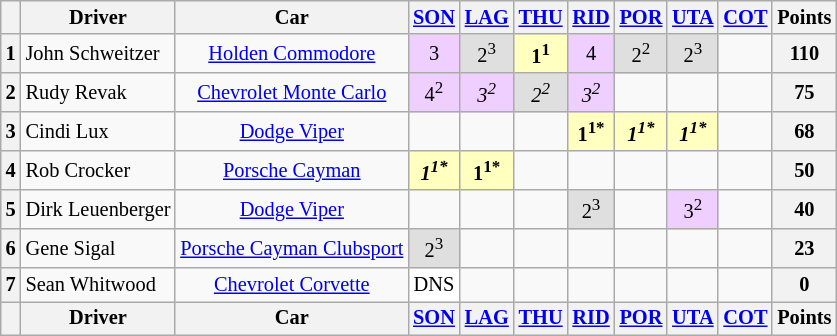<table class="wikitable" style="font-size:85%; text-align:center">
<tr>
<th valign="middle"></th>
<th valign="middle">Driver</th>
<th>Car</th>
<th><a href='#'>SON</a></th>
<th><a href='#'>LAG</a></th>
<th><a href='#'>THU</a></th>
<th><a href='#'>RID</a></th>
<th><a href='#'>POR</a></th>
<th><a href='#'>UTA</a></th>
<th><a href='#'>COT</a></th>
<th valign="middle">Points</th>
</tr>
<tr>
<th>1</th>
<td align="left"> John Schweitzer</td>
<td><a href='#'>Holden Commodore</a></td>
<td style="background:#efcfff;">3</td>
<td style="background:#dfdfdf;">2<sup>3</sup></td>
<td style="background:#ffffbf;"><strong>1<sup>1</sup></strong></td>
<td style="background:#efcfff;">4</td>
<td style="background:#dfdfdf;">2<sup>2</sup></td>
<td style="background:#dfdfdf;">2<sup>3</sup></td>
<td></td>
<th>110</th>
</tr>
<tr>
<th>2</th>
<td align="left"> Rudy Revak</td>
<td><a href='#'>Chevrolet Monte Carlo</a></td>
<td style="background:#efcfff;">4<sup>2</sup></td>
<td style="background:#efcfff;"><em>3<sup>2</sup></em></td>
<td style="background:#dfdfdf;"><em>2<sup>2</sup></em></td>
<td style="background:#efcfff;"><em>3<sup>2</sup></em></td>
<td></td>
<td></td>
<td></td>
<th>75</th>
</tr>
<tr>
<th>3</th>
<td align="left"> Cindi Lux</td>
<td><a href='#'>Dodge Viper</a></td>
<td></td>
<td></td>
<td></td>
<td style="background:#ffffbf;"><strong>1<sup>1*</sup></strong></td>
<td style="background:#ffffbf;"><strong><em>1<sup>1*</sup></em></strong></td>
<td style="background:#ffffbf;"><strong><em>1<sup>1*</sup></em></strong></td>
<td></td>
<th>68</th>
</tr>
<tr>
<th>4</th>
<td align="left"> Rob Crocker</td>
<td><a href='#'>Porsche Cayman</a></td>
<td style="background:#ffffbf;"><strong><em>1<sup>1*</sup></em></strong></td>
<td style="background:#ffffbf;"><strong>1<sup>1*</sup></strong></td>
<td></td>
<td></td>
<td></td>
<td></td>
<td></td>
<th>50</th>
</tr>
<tr>
<th>5</th>
<td align="left"> Dirk Leuenberger</td>
<td><a href='#'>Dodge Viper</a></td>
<td></td>
<td></td>
<td></td>
<td style="background:#dfdfdf;">2<sup>3</sup></td>
<td></td>
<td style="background:#efcfff;">3<sup>2</sup></td>
<td></td>
<th>40</th>
</tr>
<tr>
<th>6</th>
<td align="left"> Gene Sigal</td>
<td><a href='#'>Porsche Cayman Clubsport</a></td>
<td style="background:#dfdfdf;">2<sup>3</sup></td>
<td></td>
<td></td>
<td></td>
<td></td>
<td></td>
<td></td>
<th>23</th>
</tr>
<tr>
<th>7</th>
<td align="left"> Sean Whitwood</td>
<td><a href='#'>Chevrolet Corvette</a></td>
<td style="background:#ffffff;">DNS</td>
<td></td>
<td></td>
<td></td>
<td></td>
<td></td>
<td></td>
<th>0</th>
</tr>
<tr>
<th valign="middle"></th>
<th valign="middle">Driver</th>
<th>Car</th>
<th><a href='#'>SON</a></th>
<th><a href='#'>LAG</a></th>
<th><a href='#'>THU</a></th>
<th><a href='#'>RID</a></th>
<th><a href='#'>POR</a></th>
<th><a href='#'>UTA</a></th>
<th><a href='#'>COT</a></th>
<th valign="middle">Points</th>
</tr>
</table>
